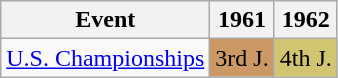<table class="wikitable" style="text-align:center">
<tr>
<th>Event</th>
<th>1961</th>
<th>1962</th>
</tr>
<tr>
<td align=left><a href='#'>U.S. Championships</a></td>
<td bgcolor=cc9966>3rd J.</td>
<td bgcolor=d1c571>4th J.</td>
</tr>
</table>
